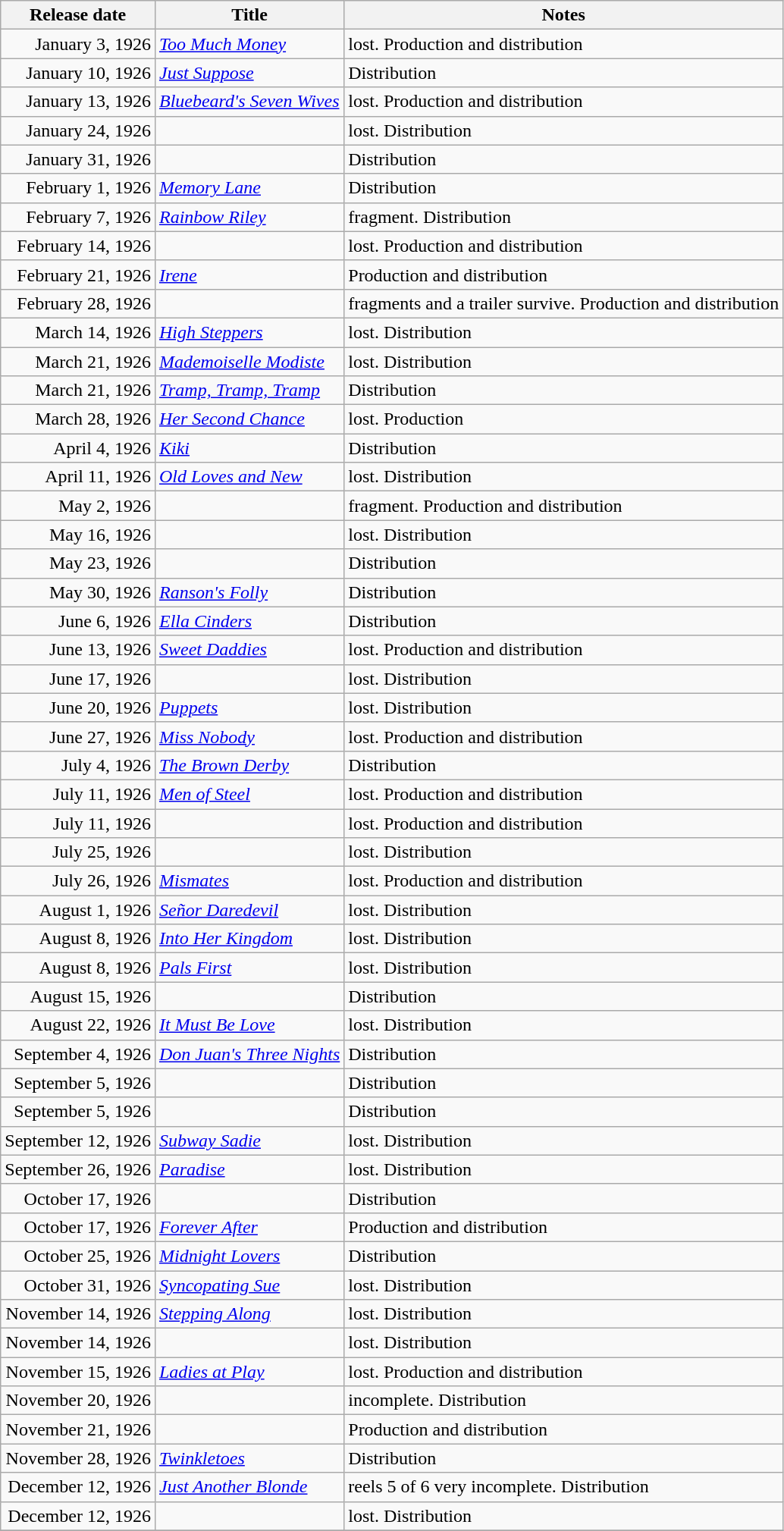<table class="wikitable sortable">
<tr>
<th>Release date</th>
<th>Title</th>
<th>Notes</th>
</tr>
<tr>
<td align="right">January 3, 1926</td>
<td><em><a href='#'>Too Much Money</a></em></td>
<td>lost. Production and distribution</td>
</tr>
<tr>
<td align="right">January 10, 1926</td>
<td><em><a href='#'>Just Suppose</a></em></td>
<td>Distribution</td>
</tr>
<tr>
<td align="right">January 13, 1926</td>
<td><em><a href='#'>Bluebeard's Seven Wives</a></em></td>
<td>lost. Production and distribution</td>
</tr>
<tr>
<td align="right">January 24, 1926</td>
<td><em></em></td>
<td>lost. Distribution</td>
</tr>
<tr>
<td align="right">January 31, 1926</td>
<td><em></em></td>
<td>Distribution</td>
</tr>
<tr>
<td align="right">February 1, 1926</td>
<td><em><a href='#'>Memory Lane</a></em></td>
<td>Distribution</td>
</tr>
<tr>
<td align="right">February 7, 1926</td>
<td><em><a href='#'>Rainbow Riley</a></em></td>
<td>fragment. Distribution</td>
</tr>
<tr>
<td align="right">February 14, 1926</td>
<td><em></em></td>
<td>lost. Production and distribution</td>
</tr>
<tr>
<td align="right">February 21, 1926</td>
<td><em><a href='#'>Irene</a></em></td>
<td>Production and distribution</td>
</tr>
<tr>
<td align="right">February 28, 1926</td>
<td><em></em></td>
<td>fragments and a trailer survive. Production and distribution</td>
</tr>
<tr>
<td align="right">March 14, 1926</td>
<td><em><a href='#'>High Steppers</a></em></td>
<td>lost. Distribution</td>
</tr>
<tr>
<td align="right">March 21, 1926</td>
<td><em><a href='#'>Mademoiselle Modiste</a></em></td>
<td>lost. Distribution</td>
</tr>
<tr>
<td align="right">March 21, 1926</td>
<td><em><a href='#'>Tramp, Tramp, Tramp</a></em></td>
<td>Distribution</td>
</tr>
<tr>
<td align="right">March 28, 1926</td>
<td><em><a href='#'>Her Second Chance</a></em></td>
<td>lost. Production</td>
</tr>
<tr>
<td align="right">April 4, 1926</td>
<td><em><a href='#'>Kiki</a></em></td>
<td>Distribution</td>
</tr>
<tr>
<td align="right">April 11, 1926</td>
<td><em><a href='#'>Old Loves and New</a></em></td>
<td>lost. Distribution</td>
</tr>
<tr>
<td align="right">May 2, 1926</td>
<td><em></em></td>
<td>fragment. Production and distribution</td>
</tr>
<tr>
<td align="right">May 16, 1926</td>
<td><em></em></td>
<td>lost. Distribution</td>
</tr>
<tr>
<td align="right">May 23, 1926</td>
<td><em></em></td>
<td>Distribution</td>
</tr>
<tr>
<td align="right">May 30, 1926</td>
<td><em><a href='#'>Ranson's Folly</a></em></td>
<td>Distribution</td>
</tr>
<tr>
<td align="right">June 6, 1926</td>
<td><em><a href='#'>Ella Cinders</a></em></td>
<td>Distribution</td>
</tr>
<tr>
<td align="right">June 13, 1926</td>
<td><em><a href='#'>Sweet Daddies</a></em></td>
<td>lost. Production and distribution</td>
</tr>
<tr>
<td align="right">June 17, 1926</td>
<td><em></em></td>
<td>lost. Distribution</td>
</tr>
<tr>
<td align="right">June 20, 1926</td>
<td><em><a href='#'>Puppets</a></em></td>
<td>lost. Distribution</td>
</tr>
<tr>
<td align="right">June 27, 1926</td>
<td><em><a href='#'>Miss Nobody</a></em></td>
<td>lost. Production and distribution</td>
</tr>
<tr>
<td align="right">July 4, 1926</td>
<td><em><a href='#'>The Brown Derby</a></em></td>
<td>Distribution</td>
</tr>
<tr>
<td align="right">July 11, 1926</td>
<td><em><a href='#'>Men of Steel</a></em></td>
<td>lost. Production and distribution</td>
</tr>
<tr>
<td align="right">July 11, 1926</td>
<td><em></em></td>
<td>lost. Production and distribution</td>
</tr>
<tr>
<td align="right">July 25, 1926</td>
<td><em></em></td>
<td>lost. Distribution</td>
</tr>
<tr>
<td align="right">July 26, 1926</td>
<td><em><a href='#'>Mismates</a></em></td>
<td>lost. Production and distribution</td>
</tr>
<tr>
<td align="right">August 1, 1926</td>
<td><em><a href='#'>Señor Daredevil</a></em></td>
<td>lost. Distribution</td>
</tr>
<tr>
<td align="right">August 8, 1926</td>
<td><em><a href='#'>Into Her Kingdom</a></em></td>
<td>lost. Distribution</td>
</tr>
<tr>
<td align="right">August 8, 1926</td>
<td><em><a href='#'>Pals First</a></em></td>
<td>lost. Distribution</td>
</tr>
<tr>
<td align="right">August 15, 1926</td>
<td><em></em></td>
<td>Distribution</td>
</tr>
<tr>
<td align="right">August 22, 1926</td>
<td><em><a href='#'>It Must Be Love</a></em></td>
<td>lost.  Distribution</td>
</tr>
<tr>
<td align="right">September 4, 1926</td>
<td><em><a href='#'>Don Juan's Three Nights</a></em></td>
<td>Distribution</td>
</tr>
<tr>
<td align="right">September 5, 1926</td>
<td><em></em></td>
<td>Distribution</td>
</tr>
<tr>
<td align="right">September 5, 1926</td>
<td><em></em></td>
<td>Distribution</td>
</tr>
<tr>
<td align="right">September 12, 1926</td>
<td><em><a href='#'>Subway Sadie</a></em></td>
<td>lost. Distribution</td>
</tr>
<tr>
<td align="right">September 26, 1926</td>
<td><em><a href='#'>Paradise</a></em></td>
<td>lost. Distribution</td>
</tr>
<tr>
<td align="right">October 17, 1926</td>
<td><em></em></td>
<td>Distribution</td>
</tr>
<tr>
<td align="right">October 17, 1926</td>
<td><em><a href='#'>Forever After</a></em></td>
<td>Production and distribution</td>
</tr>
<tr>
<td align="right">October 25, 1926</td>
<td><em><a href='#'>Midnight Lovers</a></em></td>
<td>Distribution</td>
</tr>
<tr>
<td align="right">October 31, 1926</td>
<td><em><a href='#'>Syncopating Sue</a></em></td>
<td>lost. Distribution</td>
</tr>
<tr>
<td align="right">November 14, 1926</td>
<td><em><a href='#'>Stepping Along</a></em></td>
<td>lost. Distribution</td>
</tr>
<tr>
<td align="right">November 14, 1926</td>
<td><em></em></td>
<td>lost.  Distribution</td>
</tr>
<tr>
<td align="right">November 15, 1926</td>
<td><em><a href='#'>Ladies at Play</a></em></td>
<td>lost. Production and distribution</td>
</tr>
<tr>
<td align="right">November 20, 1926</td>
<td><em></em></td>
<td>incomplete. Distribution</td>
</tr>
<tr>
<td align="right">November 21, 1926</td>
<td><em></em></td>
<td>Production and distribution</td>
</tr>
<tr>
<td align="right">November 28, 1926</td>
<td><em><a href='#'>Twinkletoes</a></em></td>
<td>Distribution</td>
</tr>
<tr>
<td align="right">December 12, 1926</td>
<td><em><a href='#'>Just Another Blonde</a></em></td>
<td>reels 5 of 6 very incomplete. Distribution</td>
</tr>
<tr>
<td align="right">December 12, 1926</td>
<td><em></em></td>
<td>lost. Distribution</td>
</tr>
<tr>
</tr>
</table>
